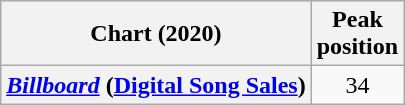<table class="wikitable sortable plainrowheaders" style="text-align:center">
<tr>
<th scope="col">Chart (2020)</th>
<th scope="col">Peak<br>position</th>
</tr>
<tr>
<th scope="row"><a href='#'><em>Billboard</em></a> (<a href='#'>Digital Song Sales</a>)</th>
<td align="center">34</td>
</tr>
</table>
